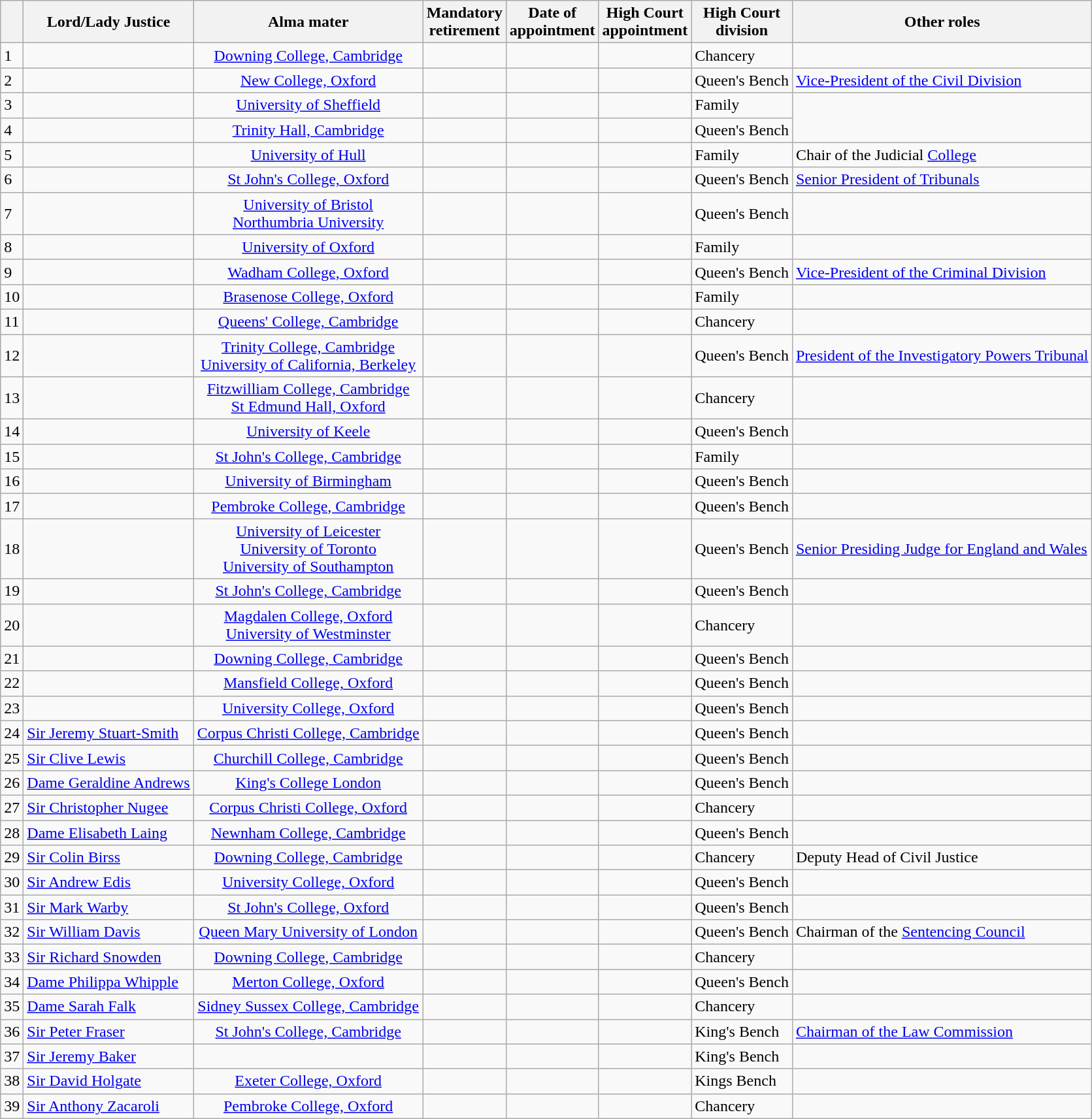<table class="wikitable sortable">
<tr>
<th></th>
<th>Lord/Lady Justice</th>
<th>Alma mater</th>
<th>Mandatory<br>retirement</th>
<th>Date of<br>appointment</th>
<th>High Court<br>appointment</th>
<th>High Court<br>division</th>
<th>Other roles</th>
</tr>
<tr>
<td>1</td>
<td></td>
<td align="center"><a href='#'>Downing College, Cambridge</a></td>
<td align="center"></td>
<td align="center"></td>
<td align="center"></td>
<td>Chancery</td>
</tr>
<tr>
<td>2</td>
<td></td>
<td align="center"><a href='#'>New College, Oxford</a></td>
<td align="center"></td>
<td align="center"></td>
<td align="center"></td>
<td>Queen's Bench</td>
<td><a href='#'>Vice-President of the Civil Division</a></td>
</tr>
<tr>
<td>3</td>
<td></td>
<td align="center"><a href='#'>University of Sheffield</a></td>
<td align="center"></td>
<td align="center"></td>
<td align="center"></td>
<td>Family</td>
</tr>
<tr>
<td>4</td>
<td></td>
<td align="center"><a href='#'>Trinity Hall, Cambridge</a></td>
<td align="center"></td>
<td align="center"></td>
<td align="center"></td>
<td>Queen's Bench</td>
</tr>
<tr>
<td>5</td>
<td></td>
<td align="center"><a href='#'>University of Hull</a></td>
<td align="center"></td>
<td align="center"></td>
<td align="center"></td>
<td>Family</td>
<td>Chair of the Judicial <a href='#'>College</a></td>
</tr>
<tr>
<td>6</td>
<td></td>
<td align="center"><a href='#'>St John's College, Oxford</a></td>
<td align="center"></td>
<td align="center"></td>
<td align="center"></td>
<td>Queen's Bench</td>
<td><a href='#'>Senior President of Tribunals</a></td>
</tr>
<tr>
<td>7</td>
<td></td>
<td align="center"><a href='#'>University of Bristol</a> <br> <a href='#'>Northumbria University</a></td>
<td align="center"></td>
<td align="center"></td>
<td align="center"></td>
<td>Queen's Bench</td>
<td></td>
</tr>
<tr>
<td>8</td>
<td></td>
<td align="center"><a href='#'>University of Oxford</a></td>
<td align="center"></td>
<td align="center"></td>
<td align="center"></td>
<td>Family</td>
</tr>
<tr>
<td>9</td>
<td></td>
<td align="center"><a href='#'>Wadham College, Oxford</a></td>
<td align="center"></td>
<td align="center"></td>
<td align="center"></td>
<td>Queen's Bench</td>
<td><a href='#'>Vice-President of the Criminal Division</a></td>
</tr>
<tr>
<td>10</td>
<td></td>
<td align="center"><a href='#'>Brasenose College, Oxford</a></td>
<td align="center"></td>
<td align="center"></td>
<td align="center"></td>
<td>Family</td>
<td></td>
</tr>
<tr>
<td>11</td>
<td></td>
<td align="center"><a href='#'>Queens' College, Cambridge</a></td>
<td align="center"></td>
<td align="center"></td>
<td align="center"></td>
<td>Chancery</td>
<td></td>
</tr>
<tr>
<td>12</td>
<td></td>
<td align="center"><a href='#'>Trinity College, Cambridge</a> <br> <a href='#'>University of California, Berkeley</a></td>
<td align="center"></td>
<td align="center"></td>
<td align="center"></td>
<td>Queen's Bench</td>
<td><a href='#'>President of the Investigatory Powers Tribunal</a></td>
</tr>
<tr>
<td>13</td>
<td></td>
<td align="center"><a href='#'>Fitzwilliam College, Cambridge</a> <br> <a href='#'>St Edmund Hall, Oxford</a></td>
<td align="center"></td>
<td align="center"></td>
<td align="center"></td>
<td>Chancery</td>
<td></td>
</tr>
<tr>
<td>14</td>
<td></td>
<td align="center"><a href='#'>University of Keele</a></td>
<td align="center"></td>
<td align="center"></td>
<td align="center"></td>
<td>Queen's Bench</td>
<td></td>
</tr>
<tr>
<td>15</td>
<td></td>
<td align="center"><a href='#'>St John's College, Cambridge</a></td>
<td align="center"></td>
<td align="center"></td>
<td align="center"></td>
<td>Family</td>
<td></td>
</tr>
<tr>
<td>16</td>
<td></td>
<td align="center"><a href='#'>University of Birmingham</a></td>
<td align="center"></td>
<td align="center"></td>
<td align="center"></td>
<td>Queen's Bench</td>
<td></td>
</tr>
<tr>
<td>17</td>
<td></td>
<td align="center"><a href='#'>Pembroke College, Cambridge</a></td>
<td align="center"></td>
<td align="center"></td>
<td align="center"></td>
<td>Queen's Bench</td>
<td></td>
</tr>
<tr>
<td>18</td>
<td></td>
<td align="center"><a href='#'>University of Leicester</a><br><a href='#'>University of Toronto</a><br><a href='#'>University of Southampton</a></td>
<td align="center"></td>
<td align="center"></td>
<td align="center"></td>
<td>Queen's Bench</td>
<td><a href='#'>Senior Presiding Judge for England and Wales</a></td>
</tr>
<tr>
<td>19</td>
<td></td>
<td align="center"><a href='#'>St John's College, Cambridge</a></td>
<td align="center"></td>
<td align="center"></td>
<td align="center"></td>
<td>Queen's Bench</td>
<td></td>
</tr>
<tr>
<td>20</td>
<td></td>
<td align="center"><a href='#'>Magdalen College, Oxford</a><br><a href='#'>University of Westminster</a></td>
<td align="center"></td>
<td align="center"></td>
<td align="center"></td>
<td>Chancery</td>
<td></td>
</tr>
<tr>
<td>21</td>
<td></td>
<td align="center"><a href='#'>Downing College, Cambridge</a></td>
<td align="center"></td>
<td align="center"></td>
<td align="center"></td>
<td>Queen's Bench</td>
<td></td>
</tr>
<tr>
<td>22</td>
<td></td>
<td align="center"><a href='#'>Mansfield College, Oxford</a></td>
<td align="center"></td>
<td align="center"></td>
<td align="center"></td>
<td>Queen's Bench</td>
<td></td>
</tr>
<tr>
<td>23</td>
<td></td>
<td align="center"><a href='#'>University College, Oxford</a></td>
<td align="center"></td>
<td align="center"></td>
<td align="center"></td>
<td>Queen's Bench</td>
<td></td>
</tr>
<tr>
<td>24</td>
<td><a href='#'>Sir Jeremy Stuart-Smith</a></td>
<td align="center"><a href='#'>Corpus Christi College, Cambridge</a></td>
<td align="center"></td>
<td align="center"></td>
<td align="center"></td>
<td>Queen's Bench</td>
<td></td>
</tr>
<tr>
<td>25</td>
<td><a href='#'>Sir Clive Lewis</a></td>
<td align="center"><a href='#'>Churchill College, Cambridge</a></td>
<td align="center"></td>
<td align="center"></td>
<td align="center"></td>
<td>Queen's Bench</td>
<td></td>
</tr>
<tr>
<td>26</td>
<td><a href='#'>Dame Geraldine Andrews</a></td>
<td align="center"><a href='#'>King's College London</a></td>
<td align="center"></td>
<td align="center"></td>
<td align="center"></td>
<td>Queen's Bench</td>
<td></td>
</tr>
<tr>
<td>27</td>
<td><a href='#'>Sir Christopher Nugee</a></td>
<td align="center"><a href='#'>Corpus Christi College, Oxford</a></td>
<td align="center"></td>
<td align="center"></td>
<td align="center"></td>
<td>Chancery</td>
<td></td>
</tr>
<tr>
<td>28</td>
<td><a href='#'>Dame Elisabeth Laing</a></td>
<td align="center"><a href='#'>Newnham College, Cambridge</a></td>
<td align="center"></td>
<td align="center"></td>
<td align="center"></td>
<td>Queen's Bench</td>
<td></td>
</tr>
<tr>
<td>29</td>
<td><a href='#'>Sir Colin Birss</a></td>
<td align="center"><a href='#'>Downing College, Cambridge</a></td>
<td align="center"></td>
<td align="center"></td>
<td align="center"></td>
<td>Chancery</td>
<td>Deputy Head of Civil Justice</td>
</tr>
<tr>
<td>30</td>
<td><a href='#'>Sir Andrew Edis</a></td>
<td align="center"><a href='#'>University College, Oxford</a></td>
<td align="center"></td>
<td align="center"></td>
<td align="center"></td>
<td>Queen's Bench</td>
<td></td>
</tr>
<tr>
<td>31</td>
<td><a href='#'>Sir Mark Warby</a></td>
<td align="center"><a href='#'>St John's College, Oxford</a></td>
<td align="center"></td>
<td align="center"></td>
<td align="center"></td>
<td>Queen's Bench</td>
<td></td>
</tr>
<tr>
<td>32</td>
<td><a href='#'>Sir William Davis</a></td>
<td align="center"><a href='#'>Queen Mary University of London</a></td>
<td align="center"></td>
<td align="center"></td>
<td align="center"></td>
<td>Queen's Bench</td>
<td>Chairman of the <a href='#'>Sentencing Council</a></td>
</tr>
<tr>
<td>33</td>
<td><a href='#'>Sir Richard Snowden</a></td>
<td align="center"><a href='#'>Downing College, Cambridge</a></td>
<td align="center"></td>
<td align="center"></td>
<td align="center"></td>
<td>Chancery</td>
<td></td>
</tr>
<tr>
<td>34</td>
<td><a href='#'>Dame Philippa Whipple</a></td>
<td align="center"><a href='#'>Merton College, Oxford</a></td>
<td align="center"></td>
<td align="center"></td>
<td align="center"></td>
<td>Queen's Bench</td>
<td></td>
</tr>
<tr>
<td>35</td>
<td><a href='#'>Dame Sarah Falk</a></td>
<td align="center"><a href='#'>Sidney Sussex College, Cambridge</a></td>
<td align="center"></td>
<td align="center"></td>
<td align="center"></td>
<td>Chancery</td>
<td></td>
</tr>
<tr>
<td>36</td>
<td><a href='#'>Sir Peter Fraser</a></td>
<td align="center"><a href='#'>St John's College, Cambridge</a></td>
<td align="center"></td>
<td align="center"></td>
<td align="center"></td>
<td>King's Bench</td>
<td><a href='#'>Chairman of the Law Commission</a></td>
</tr>
<tr>
<td>37</td>
<td><a href='#'>Sir Jeremy Baker</a></td>
<td></td>
<td align="center"></td>
<td align="center"></td>
<td align="center"></td>
<td>King's Bench</td>
<td></td>
</tr>
<tr>
<td>38</td>
<td><a href='#'>Sir David Holgate</a></td>
<td align="center"><a href='#'>Exeter College, Oxford</a></td>
<td align="center"></td>
<td align="center"></td>
<td align="center"></td>
<td>Kings Bench</td>
<td></td>
</tr>
<tr>
<td>39</td>
<td><a href='#'>Sir Anthony Zacaroli</a></td>
<td align="center"><a href='#'>Pembroke College, Oxford</a></td>
<td align="center"></td>
<td align="center"></td>
<td align="center"></td>
<td>Chancery</td>
<td></td>
</tr>
</table>
